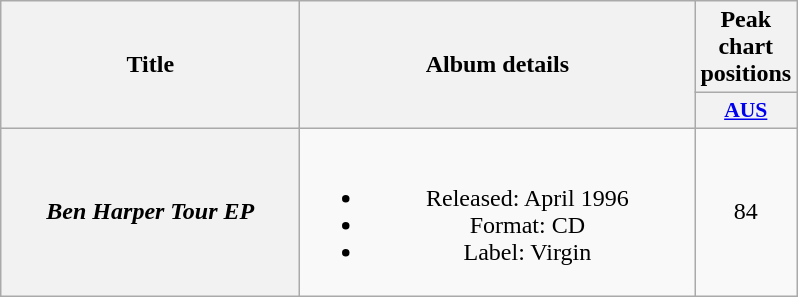<table class="wikitable plainrowheaders" style="text-align:center;" border="1">
<tr>
<th scope="col" rowspan="2" style="width:12em;">Title</th>
<th scope="col" rowspan="2" style="width:16em;">Album details</th>
<th scope="col" colspan="1">Peak chart positions</th>
</tr>
<tr>
<th scope="col" style="width:3em;font-size:90%;"><a href='#'>AUS</a><br></th>
</tr>
<tr>
<th scope="row"><em>Ben Harper Tour EP</em></th>
<td><br><ul><li>Released: April 1996</li><li>Format: CD</li><li>Label: Virgin</li></ul></td>
<td>84</td>
</tr>
</table>
